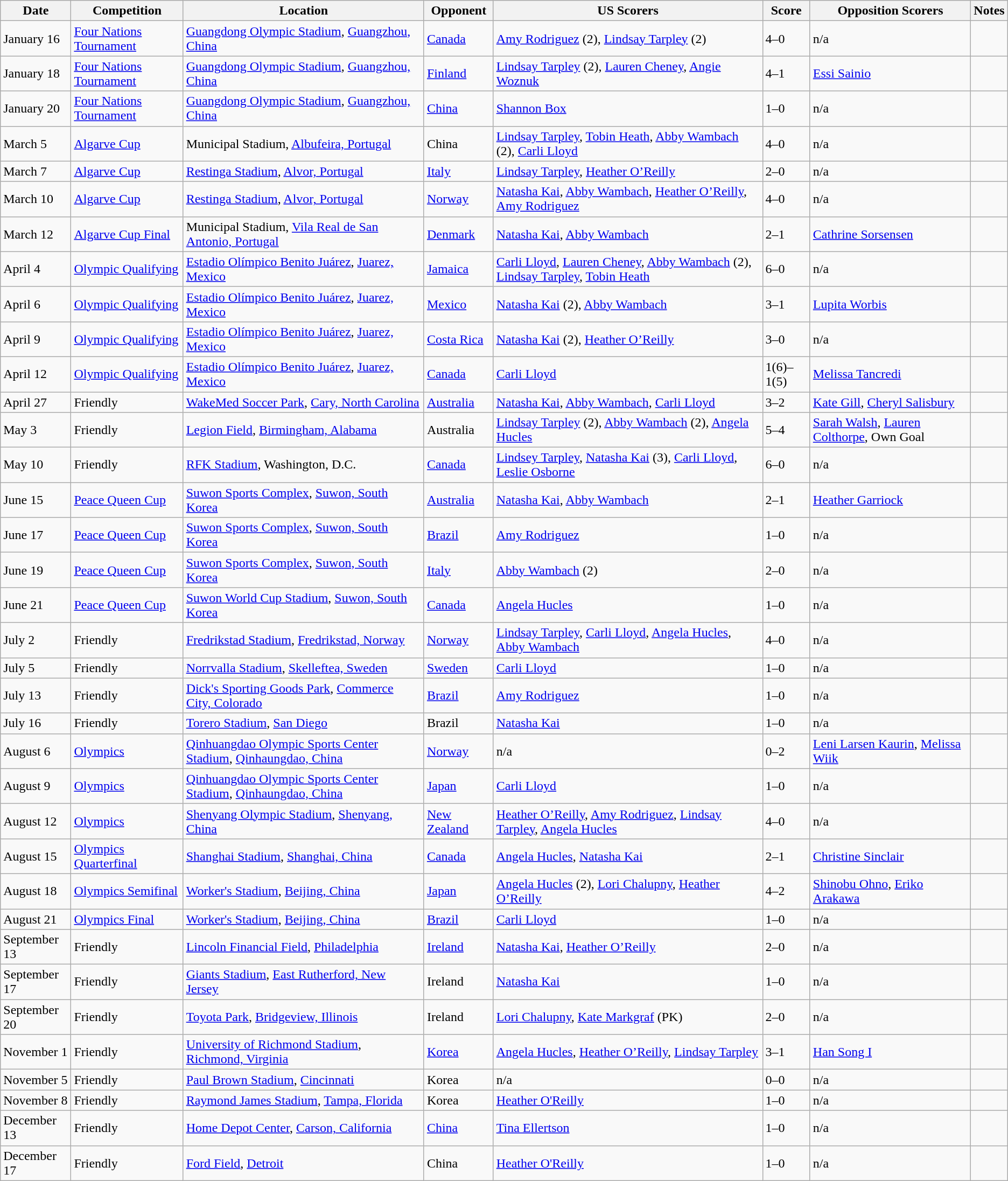<table class="wikitable">
<tr>
<th>Date</th>
<th>Competition</th>
<th>Location</th>
<th>Opponent</th>
<th>US Scorers</th>
<th>Score</th>
<th>Opposition Scorers</th>
<th>Notes</th>
</tr>
<tr>
<td>January 16</td>
<td><a href='#'>Four Nations Tournament</a></td>
<td><a href='#'>Guangdong Olympic Stadium</a>, <a href='#'>Guangzhou, China</a></td>
<td><a href='#'>Canada</a></td>
<td><a href='#'>Amy Rodriguez</a> (2), <a href='#'>Lindsay Tarpley</a> (2)</td>
<td>4–0</td>
<td>n/a</td>
<td></td>
</tr>
<tr>
<td>January 18</td>
<td><a href='#'>Four Nations Tournament</a></td>
<td><a href='#'>Guangdong Olympic Stadium</a>, <a href='#'>Guangzhou, China</a></td>
<td><a href='#'>Finland</a></td>
<td><a href='#'>Lindsay Tarpley</a> (2), <a href='#'>Lauren Cheney</a>, <a href='#'>Angie Woznuk</a></td>
<td>4–1</td>
<td><a href='#'>Essi Sainio</a></td>
<td></td>
</tr>
<tr>
<td>January 20</td>
<td><a href='#'>Four Nations Tournament</a></td>
<td><a href='#'>Guangdong Olympic Stadium</a>, <a href='#'>Guangzhou, China</a></td>
<td><a href='#'>China</a></td>
<td><a href='#'>Shannon Box</a></td>
<td>1–0</td>
<td>n/a</td>
<td></td>
</tr>
<tr>
<td>March 5</td>
<td><a href='#'>Algarve Cup</a></td>
<td>Municipal Stadium, <a href='#'>Albufeira, Portugal</a></td>
<td>China</td>
<td><a href='#'>Lindsay Tarpley</a>, <a href='#'>Tobin Heath</a>, <a href='#'>Abby Wambach</a> (2), <a href='#'>Carli Lloyd</a></td>
<td>4–0</td>
<td>n/a</td>
<td></td>
</tr>
<tr>
<td>March 7</td>
<td><a href='#'>Algarve Cup</a></td>
<td><a href='#'>Restinga Stadium</a>, <a href='#'>Alvor, Portugal</a></td>
<td><a href='#'>Italy</a></td>
<td><a href='#'>Lindsay Tarpley</a>, <a href='#'>Heather O’Reilly</a></td>
<td>2–0</td>
<td>n/a</td>
<td></td>
</tr>
<tr>
<td>March 10</td>
<td><a href='#'>Algarve Cup</a></td>
<td><a href='#'>Restinga Stadium</a>, <a href='#'>Alvor, Portugal</a></td>
<td><a href='#'>Norway</a></td>
<td><a href='#'>Natasha Kai</a>, <a href='#'>Abby Wambach</a>, <a href='#'>Heather O’Reilly</a>, <a href='#'>Amy Rodriguez</a></td>
<td>4–0</td>
<td>n/a</td>
<td></td>
</tr>
<tr>
<td>March 12</td>
<td><a href='#'>Algarve Cup Final</a></td>
<td>Municipal Stadium, <a href='#'>Vila Real de San Antonio, Portugal</a></td>
<td><a href='#'>Denmark</a></td>
<td><a href='#'>Natasha Kai</a>, <a href='#'>Abby Wambach</a></td>
<td>2–1</td>
<td><a href='#'>Cathrine Sorsensen</a></td>
<td></td>
</tr>
<tr>
<td>April 4</td>
<td><a href='#'>Olympic Qualifying</a></td>
<td><a href='#'>Estadio Olímpico Benito Juárez</a>, <a href='#'>Juarez, Mexico</a></td>
<td><a href='#'>Jamaica</a></td>
<td><a href='#'>Carli Lloyd</a>, <a href='#'>Lauren Cheney</a>, <a href='#'>Abby Wambach</a> (2), <a href='#'>Lindsay Tarpley</a>, <a href='#'>Tobin Heath</a></td>
<td>6–0</td>
<td>n/a</td>
<td></td>
</tr>
<tr>
<td>April 6</td>
<td><a href='#'>Olympic Qualifying</a></td>
<td><a href='#'>Estadio Olímpico Benito Juárez</a>, <a href='#'>Juarez, Mexico</a></td>
<td><a href='#'>Mexico</a></td>
<td><a href='#'>Natasha Kai</a> (2), <a href='#'>Abby Wambach</a></td>
<td>3–1</td>
<td><a href='#'>Lupita Worbis</a></td>
<td></td>
</tr>
<tr>
<td>April 9</td>
<td><a href='#'>Olympic Qualifying</a></td>
<td><a href='#'>Estadio Olímpico Benito Juárez</a>, <a href='#'>Juarez, Mexico</a></td>
<td><a href='#'>Costa Rica</a></td>
<td><a href='#'>Natasha Kai</a> (2), <a href='#'>Heather O’Reilly</a></td>
<td>3–0</td>
<td>n/a</td>
<td></td>
</tr>
<tr>
<td>April 12</td>
<td><a href='#'>Olympic Qualifying</a></td>
<td><a href='#'>Estadio Olímpico Benito Juárez</a>, <a href='#'>Juarez, Mexico</a></td>
<td><a href='#'>Canada</a></td>
<td><a href='#'>Carli Lloyd</a></td>
<td>1(6)–1(5)</td>
<td><a href='#'>Melissa Tancredi</a></td>
<td></td>
</tr>
<tr>
<td>April 27</td>
<td>Friendly</td>
<td><a href='#'>WakeMed Soccer Park</a>, <a href='#'>Cary, North Carolina</a></td>
<td><a href='#'>Australia</a></td>
<td><a href='#'>Natasha Kai</a>, <a href='#'>Abby Wambach</a>, <a href='#'>Carli Lloyd</a></td>
<td>3–2</td>
<td><a href='#'>Kate Gill</a>, <a href='#'>Cheryl Salisbury</a></td>
<td></td>
</tr>
<tr>
<td>May 3</td>
<td>Friendly</td>
<td><a href='#'>Legion Field</a>, <a href='#'>Birmingham, Alabama</a></td>
<td>Australia</td>
<td><a href='#'>Lindsay Tarpley</a> (2), <a href='#'>Abby Wambach</a> (2), <a href='#'>Angela Hucles</a></td>
<td>5–4</td>
<td><a href='#'>Sarah Walsh</a>, <a href='#'>Lauren Colthorpe</a>, Own Goal</td>
<td></td>
</tr>
<tr>
<td>May 10</td>
<td>Friendly</td>
<td><a href='#'>RFK Stadium</a>, Washington, D.C.</td>
<td><a href='#'>Canada</a></td>
<td><a href='#'>Lindsey Tarpley</a>, <a href='#'>Natasha Kai</a> (3), <a href='#'>Carli Lloyd</a>, <a href='#'>Leslie Osborne</a></td>
<td>6–0</td>
<td>n/a</td>
<td></td>
</tr>
<tr>
<td>June 15</td>
<td><a href='#'>Peace Queen Cup</a></td>
<td><a href='#'>Suwon Sports Complex</a>, <a href='#'>Suwon, South Korea</a></td>
<td><a href='#'>Australia</a></td>
<td><a href='#'>Natasha Kai</a>, <a href='#'>Abby Wambach</a></td>
<td>2–1</td>
<td><a href='#'>Heather Garriock</a></td>
<td></td>
</tr>
<tr>
<td>June 17</td>
<td><a href='#'>Peace Queen Cup</a></td>
<td><a href='#'>Suwon Sports Complex</a>, <a href='#'>Suwon, South Korea</a></td>
<td><a href='#'>Brazil</a></td>
<td><a href='#'>Amy Rodriguez</a></td>
<td>1–0</td>
<td>n/a</td>
<td></td>
</tr>
<tr>
<td>June 19</td>
<td><a href='#'>Peace Queen Cup</a></td>
<td><a href='#'>Suwon Sports Complex</a>, <a href='#'>Suwon, South Korea</a></td>
<td><a href='#'>Italy</a></td>
<td><a href='#'>Abby Wambach</a> (2)</td>
<td>2–0</td>
<td>n/a</td>
<td></td>
</tr>
<tr>
<td>June 21</td>
<td><a href='#'>Peace Queen Cup</a></td>
<td><a href='#'>Suwon World Cup Stadium</a>, <a href='#'>Suwon, South Korea</a></td>
<td><a href='#'>Canada</a></td>
<td><a href='#'>Angela Hucles</a></td>
<td>1–0</td>
<td>n/a</td>
<td></td>
</tr>
<tr>
<td>July 2</td>
<td>Friendly</td>
<td><a href='#'>Fredrikstad Stadium</a>, <a href='#'>Fredrikstad, Norway</a></td>
<td><a href='#'>Norway</a></td>
<td><a href='#'>Lindsay Tarpley</a>, <a href='#'>Carli Lloyd</a>, <a href='#'>Angela Hucles</a>, <a href='#'>Abby Wambach</a></td>
<td>4–0</td>
<td>n/a</td>
<td></td>
</tr>
<tr>
<td>July 5</td>
<td>Friendly</td>
<td><a href='#'>Norrvalla Stadium</a>, <a href='#'>Skelleftea, Sweden</a></td>
<td><a href='#'>Sweden</a></td>
<td><a href='#'>Carli Lloyd</a></td>
<td>1–0</td>
<td>n/a</td>
<td></td>
</tr>
<tr>
<td>July 13</td>
<td>Friendly</td>
<td><a href='#'>Dick's Sporting Goods Park</a>, <a href='#'>Commerce City, Colorado</a></td>
<td><a href='#'>Brazil</a></td>
<td><a href='#'>Amy Rodriguez</a></td>
<td>1–0</td>
<td>n/a</td>
<td></td>
</tr>
<tr>
<td>July 16</td>
<td>Friendly</td>
<td><a href='#'>Torero Stadium</a>, <a href='#'>San Diego</a></td>
<td>Brazil</td>
<td><a href='#'>Natasha Kai</a></td>
<td>1–0</td>
<td>n/a</td>
<td></td>
</tr>
<tr>
<td>August 6</td>
<td><a href='#'>Olympics</a></td>
<td><a href='#'>Qinhuangdao Olympic Sports Center Stadium</a>, <a href='#'>Qinhaungdao, China</a></td>
<td><a href='#'>Norway</a></td>
<td>n/a</td>
<td>0–2</td>
<td><a href='#'>Leni Larsen Kaurin</a>, <a href='#'>Melissa Wiik</a></td>
<td></td>
</tr>
<tr>
<td>August 9</td>
<td><a href='#'>Olympics</a></td>
<td><a href='#'>Qinhuangdao Olympic Sports Center Stadium</a>, <a href='#'>Qinhaungdao, China</a></td>
<td><a href='#'>Japan</a></td>
<td><a href='#'>Carli Lloyd</a></td>
<td>1–0</td>
<td>n/a</td>
<td></td>
</tr>
<tr>
<td>August 12</td>
<td><a href='#'>Olympics</a></td>
<td><a href='#'>Shenyang Olympic Stadium</a>, <a href='#'>Shenyang, China</a></td>
<td><a href='#'>New Zealand</a></td>
<td><a href='#'>Heather O’Reilly</a>, <a href='#'>Amy Rodriguez</a>, <a href='#'>Lindsay Tarpley</a>, <a href='#'>Angela Hucles</a></td>
<td>4–0</td>
<td>n/a</td>
<td></td>
</tr>
<tr>
<td>August 15</td>
<td><a href='#'>Olympics Quarterfinal</a></td>
<td><a href='#'>Shanghai Stadium</a>, <a href='#'>Shanghai, China</a></td>
<td><a href='#'>Canada</a></td>
<td><a href='#'>Angela Hucles</a>, <a href='#'>Natasha Kai</a></td>
<td>2–1</td>
<td><a href='#'>Christine Sinclair</a></td>
<td></td>
</tr>
<tr>
<td>August 18</td>
<td><a href='#'>Olympics Semifinal</a></td>
<td><a href='#'>Worker's Stadium</a>, <a href='#'>Beijing, China</a></td>
<td><a href='#'>Japan</a></td>
<td><a href='#'>Angela Hucles</a> (2), <a href='#'>Lori Chalupny</a>, <a href='#'>Heather O’Reilly</a></td>
<td>4–2</td>
<td><a href='#'>Shinobu Ohno</a>, <a href='#'>Eriko Arakawa</a></td>
<td></td>
</tr>
<tr>
<td>August 21</td>
<td><a href='#'>Olympics Final</a></td>
<td><a href='#'>Worker's Stadium</a>, <a href='#'>Beijing, China</a></td>
<td><a href='#'>Brazil</a></td>
<td><a href='#'>Carli Lloyd</a></td>
<td>1–0</td>
<td>n/a</td>
<td></td>
</tr>
<tr>
<td>September 13</td>
<td>Friendly</td>
<td><a href='#'>Lincoln Financial Field</a>, <a href='#'>Philadelphia</a></td>
<td><a href='#'>Ireland</a></td>
<td><a href='#'>Natasha Kai</a>, <a href='#'>Heather O’Reilly</a></td>
<td>2–0</td>
<td>n/a</td>
<td></td>
</tr>
<tr>
<td>September 17</td>
<td>Friendly</td>
<td><a href='#'>Giants Stadium</a>, <a href='#'>East Rutherford, New Jersey</a></td>
<td>Ireland</td>
<td><a href='#'>Natasha Kai</a></td>
<td>1–0</td>
<td>n/a</td>
<td></td>
</tr>
<tr>
<td>September 20</td>
<td>Friendly</td>
<td><a href='#'>Toyota Park</a>, <a href='#'>Bridgeview, Illinois</a></td>
<td>Ireland</td>
<td><a href='#'>Lori Chalupny</a>, <a href='#'>Kate Markgraf</a> (PK)</td>
<td>2–0</td>
<td>n/a</td>
<td></td>
</tr>
<tr>
<td>November 1</td>
<td>Friendly</td>
<td><a href='#'>University of Richmond Stadium</a>, <a href='#'>Richmond, Virginia</a></td>
<td><a href='#'>Korea</a></td>
<td><a href='#'>Angela Hucles</a>, <a href='#'>Heather O’Reilly</a>, <a href='#'>Lindsay Tarpley</a></td>
<td>3–1</td>
<td><a href='#'>Han Song I</a></td>
<td></td>
</tr>
<tr>
<td>November 5</td>
<td>Friendly</td>
<td><a href='#'>Paul Brown Stadium</a>, <a href='#'>Cincinnati</a></td>
<td>Korea</td>
<td>n/a</td>
<td>0–0</td>
<td>n/a</td>
<td></td>
</tr>
<tr>
<td>November 8</td>
<td>Friendly</td>
<td><a href='#'>Raymond James Stadium</a>, <a href='#'>Tampa, Florida</a></td>
<td>Korea</td>
<td><a href='#'>Heather O'Reilly</a></td>
<td>1–0</td>
<td>n/a</td>
<td></td>
</tr>
<tr>
<td>December 13</td>
<td>Friendly</td>
<td><a href='#'>Home Depot Center</a>, <a href='#'>Carson, California</a></td>
<td><a href='#'>China</a></td>
<td><a href='#'>Tina Ellertson</a></td>
<td>1–0</td>
<td>n/a</td>
<td></td>
</tr>
<tr>
<td>December 17</td>
<td>Friendly</td>
<td><a href='#'>Ford Field</a>, <a href='#'>Detroit</a></td>
<td>China</td>
<td><a href='#'>Heather O'Reilly</a></td>
<td>1–0</td>
<td>n/a</td>
<td></td>
</tr>
</table>
